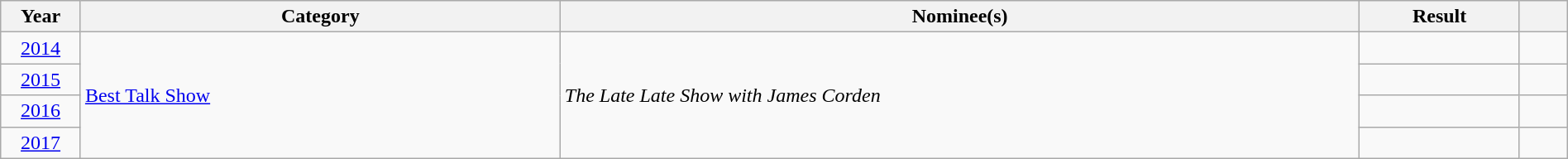<table class="wikitable plainrowheaders" style="width:100%;">
<tr>
<th scope="col" style="width:5%;">Year</th>
<th scope="col" style="width:30%;">Category</th>
<th scope="col" style="width:50%;">Nominee(s)</th>
<th scope="col" style="width:10%;">Result</th>
<th scope="col" style="width:3%;"></th>
</tr>
<tr>
<td align="center"><a href='#'>2014</a></td>
<td rowspan="4"><a href='#'>Best Talk Show</a></td>
<td rowspan="4"><em>The Late Late Show with James Corden</em></td>
<td></td>
<td></td>
</tr>
<tr>
<td align="center"><a href='#'>2015</a></td>
<td></td>
<td></td>
</tr>
<tr>
<td align="center"><a href='#'>2016</a></td>
<td></td>
<td style="text-align:center;"></td>
</tr>
<tr>
<td align="center"><a href='#'>2017</a></td>
<td></td>
<td style="text-align:center;"></td>
</tr>
</table>
